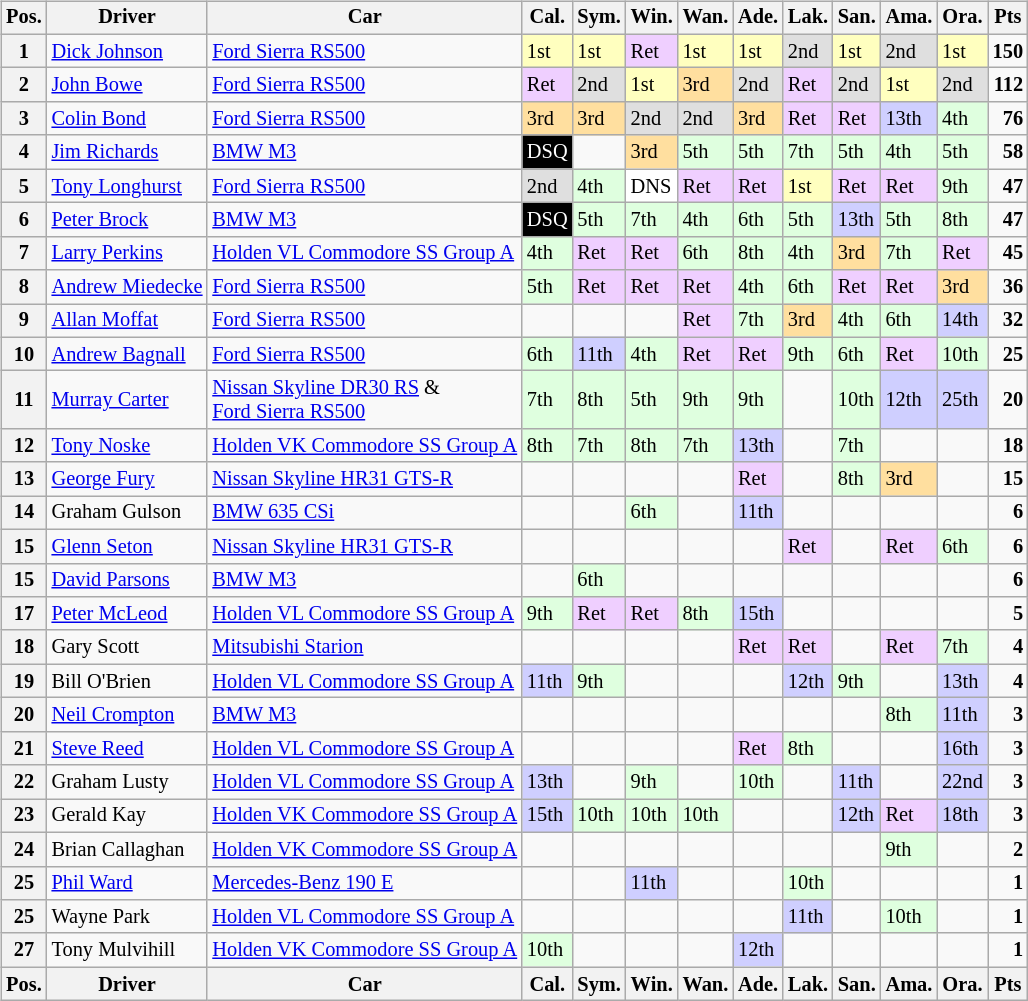<table>
<tr>
<td><br><table class="wikitable" style="font-size: 85%">
<tr>
<th>Pos.</th>
<th>Driver</th>
<th>Car</th>
<th width="2%">Cal.</th>
<th width="2%">Sym.</th>
<th width="2%">Win.</th>
<th width="2%">Wan.</th>
<th width="2%">Ade.</th>
<th width="2%">Lak.</th>
<th width="2%">San.</th>
<th width="2%">Ama.</th>
<th width="2%">Ora.</th>
<th valign="middle">Pts</th>
</tr>
<tr>
<th>1</th>
<td><a href='#'>Dick Johnson</a></td>
<td><a href='#'>Ford Sierra RS500</a></td>
<td style="background:#ffffbf;">1st</td>
<td style="background:#ffffbf;">1st</td>
<td style="background:#efcfff;">Ret</td>
<td style="background:#ffffbf;">1st</td>
<td style="background:#ffffbf;">1st</td>
<td style="background:#dfdfdf;">2nd</td>
<td style="background:#ffffbf;">1st</td>
<td style="background:#dfdfdf;">2nd</td>
<td style="background:#ffffbf;">1st</td>
<td align="right"><strong>150</strong></td>
</tr>
<tr>
<th>2</th>
<td><a href='#'>John Bowe</a></td>
<td><a href='#'>Ford Sierra RS500</a></td>
<td style="background:#efcfff;">Ret</td>
<td style="background:#dfdfdf;">2nd</td>
<td style="background:#ffffbf;">1st</td>
<td style="background:#ffdf9f;">3rd</td>
<td style="background:#dfdfdf;">2nd</td>
<td style="background:#efcfff;">Ret</td>
<td style="background:#dfdfdf;">2nd</td>
<td style="background:#ffffbf;">1st</td>
<td style="background:#dfdfdf;">2nd</td>
<td align="right"><strong>112</strong></td>
</tr>
<tr>
<th>3</th>
<td><a href='#'>Colin Bond</a></td>
<td><a href='#'>Ford Sierra RS500</a></td>
<td style="background:#ffdf9f;">3rd</td>
<td style="background:#ffdf9f;">3rd</td>
<td style="background:#dfdfdf;">2nd</td>
<td style="background:#dfdfdf;">2nd</td>
<td style="background:#ffdf9f;">3rd</td>
<td style="background:#efcfff;">Ret</td>
<td style="background:#efcfff;">Ret</td>
<td style="background:#cfcfff;">13th</td>
<td style="background:#dfffdf;">4th</td>
<td align="right"><strong>76</strong></td>
</tr>
<tr>
<th>4</th>
<td><a href='#'>Jim Richards</a></td>
<td><a href='#'>BMW M3</a></td>
<td style="background:#000000; color:white">DSQ</td>
<td></td>
<td style="background:#ffdf9f;">3rd</td>
<td style="background:#dfffdf;">5th</td>
<td style="background:#dfffdf;">5th</td>
<td style="background:#dfffdf;">7th</td>
<td style="background:#dfffdf;">5th</td>
<td style="background:#dfffdf;">4th</td>
<td style="background:#dfffdf;">5th</td>
<td align="right"><strong>58</strong></td>
</tr>
<tr>
<th>5</th>
<td><a href='#'>Tony Longhurst</a></td>
<td><a href='#'>Ford Sierra RS500</a></td>
<td style="background:#dfdfdf;">2nd</td>
<td style="background:#dfffdf;">4th</td>
<td style="background:#ffffff;">DNS</td>
<td style="background:#efcfff;">Ret</td>
<td style="background:#efcfff;">Ret</td>
<td style="background:#ffffbf;">1st</td>
<td style="background:#efcfff;">Ret</td>
<td style="background:#efcfff;">Ret</td>
<td style="background:#dfffdf;">9th</td>
<td align="right"><strong>47</strong></td>
</tr>
<tr>
<th>6</th>
<td><a href='#'>Peter Brock</a></td>
<td><a href='#'>BMW M3</a></td>
<td style="background:#000000; color:white">DSQ</td>
<td style="background:#dfffdf;">5th</td>
<td style="background:#dfffdf;">7th</td>
<td style="background:#dfffdf;">4th</td>
<td style="background:#dfffdf;">6th</td>
<td style="background:#dfffdf;">5th</td>
<td style="background:#cfcfff;">13th</td>
<td style="background:#dfffdf;">5th</td>
<td style="background:#dfffdf;">8th</td>
<td align="right"><strong>47</strong></td>
</tr>
<tr>
<th>7</th>
<td><a href='#'>Larry Perkins</a></td>
<td><a href='#'>Holden VL Commodore SS Group A</a></td>
<td style="background:#dfffdf;">4th</td>
<td style="background:#efcfff;">Ret</td>
<td style="background:#efcfff;">Ret</td>
<td style="background:#dfffdf;">6th</td>
<td style="background:#dfffdf;">8th</td>
<td style="background:#dfffdf;">4th</td>
<td style="background:#ffdf9f;">3rd</td>
<td style="background:#dfffdf;">7th</td>
<td style="background:#efcfff;">Ret</td>
<td align="right"><strong>45</strong></td>
</tr>
<tr>
<th>8</th>
<td><a href='#'>Andrew Miedecke</a></td>
<td><a href='#'>Ford Sierra RS500</a></td>
<td style="background:#dfffdf;">5th</td>
<td style="background:#efcfff;">Ret</td>
<td style="background:#efcfff;">Ret</td>
<td style="background:#efcfff;">Ret</td>
<td style="background:#dfffdf;">4th</td>
<td style="background:#dfffdf;">6th</td>
<td style="background:#efcfff;">Ret</td>
<td style="background:#efcfff;">Ret</td>
<td style="background:#ffdf9f;">3rd</td>
<td align="right"><strong>36</strong></td>
</tr>
<tr>
<th>9</th>
<td><a href='#'>Allan Moffat</a></td>
<td><a href='#'>Ford Sierra RS500</a></td>
<td></td>
<td></td>
<td></td>
<td style="background:#efcfff;">Ret</td>
<td style="background:#dfffdf;">7th</td>
<td style="background:#ffdf9f;">3rd</td>
<td style="background:#dfffdf;">4th</td>
<td style="background:#dfffdf;">6th</td>
<td style="background:#cfcfff;">14th</td>
<td align="right"><strong>32</strong></td>
</tr>
<tr>
<th>10</th>
<td><a href='#'>Andrew Bagnall</a></td>
<td><a href='#'>Ford Sierra RS500</a></td>
<td style="background:#dfffdf;">6th</td>
<td style="background:#cfcfff;">11th</td>
<td style="background:#dfffdf;">4th</td>
<td style="background:#efcfff;">Ret</td>
<td style="background:#efcfff;">Ret</td>
<td style="background:#dfffdf;">9th</td>
<td style="background:#dfffdf;">6th</td>
<td style="background:#efcfff;">Ret</td>
<td style="background:#dfffdf;">10th</td>
<td align="right"><strong>25</strong></td>
</tr>
<tr>
<th>11</th>
<td><a href='#'>Murray Carter</a></td>
<td><a href='#'>Nissan Skyline DR30 RS</a> & <br> <a href='#'>Ford Sierra RS500</a></td>
<td style="background:#dfffdf;">7th</td>
<td style="background:#dfffdf;">8th</td>
<td style="background:#dfffdf;">5th</td>
<td style="background:#dfffdf;">9th</td>
<td style="background:#dfffdf;">9th</td>
<td></td>
<td style="background:#dfffdf;">10th</td>
<td style="background:#cfcfff;">12th</td>
<td style="background:#cfcfff;">25th</td>
<td align="right"><strong>20</strong></td>
</tr>
<tr>
<th>12</th>
<td><a href='#'>Tony Noske</a></td>
<td><a href='#'>Holden VK Commodore SS Group A</a></td>
<td style="background:#dfffdf;">8th</td>
<td style="background:#dfffdf;">7th</td>
<td style="background:#dfffdf;">8th</td>
<td style="background:#dfffdf;">7th</td>
<td style="background:#cfcfff;">13th</td>
<td></td>
<td style="background:#dfffdf;">7th</td>
<td></td>
<td></td>
<td align="right"><strong>18</strong></td>
</tr>
<tr>
<th>13</th>
<td><a href='#'>George Fury</a></td>
<td><a href='#'>Nissan Skyline HR31 GTS-R</a></td>
<td></td>
<td></td>
<td></td>
<td></td>
<td style="background:#efcfff;">Ret</td>
<td></td>
<td style="background:#dfffdf;">8th</td>
<td style="background:#ffdf9f;">3rd</td>
<td></td>
<td align="right"><strong>15</strong></td>
</tr>
<tr>
<th>14</th>
<td>Graham Gulson</td>
<td><a href='#'>BMW 635 CSi</a></td>
<td></td>
<td></td>
<td style="background:#dfffdf;">6th</td>
<td></td>
<td style="background:#cfcfff;">11th</td>
<td></td>
<td></td>
<td></td>
<td></td>
<td align="right"><strong>6</strong></td>
</tr>
<tr>
<th>15</th>
<td><a href='#'>Glenn Seton</a></td>
<td><a href='#'>Nissan Skyline HR31 GTS-R</a></td>
<td></td>
<td></td>
<td></td>
<td></td>
<td></td>
<td style="background:#efcfff;">Ret</td>
<td></td>
<td style="background:#efcfff;">Ret</td>
<td style="background:#dfffdf;">6th</td>
<td align="right"><strong>6</strong></td>
</tr>
<tr>
<th>15</th>
<td><a href='#'>David Parsons</a></td>
<td><a href='#'>BMW M3</a></td>
<td></td>
<td style="background:#dfffdf;">6th</td>
<td></td>
<td></td>
<td></td>
<td></td>
<td></td>
<td></td>
<td></td>
<td align="right"><strong>6</strong></td>
</tr>
<tr>
<th>17</th>
<td><a href='#'>Peter McLeod</a></td>
<td><a href='#'>Holden VL Commodore SS Group A</a></td>
<td style="background:#dfffdf;">9th</td>
<td style="background:#efcfff;">Ret</td>
<td style="background:#efcfff;">Ret</td>
<td style="background:#dfffdf;">8th</td>
<td style="background:#cfcfff;">15th</td>
<td></td>
<td></td>
<td></td>
<td></td>
<td align="right"><strong>5</strong></td>
</tr>
<tr>
<th>18</th>
<td>Gary Scott</td>
<td><a href='#'>Mitsubishi Starion</a></td>
<td></td>
<td></td>
<td></td>
<td></td>
<td style="background:#efcfff;">Ret</td>
<td style="background:#efcfff;">Ret</td>
<td></td>
<td style="background:#efcfff;">Ret</td>
<td style="background:#dfffdf;">7th</td>
<td align="right"><strong>4</strong></td>
</tr>
<tr>
<th>19</th>
<td>Bill O'Brien</td>
<td><a href='#'>Holden VL Commodore SS Group A</a></td>
<td style="background:#cfcfff;">11th</td>
<td style="background:#dfffdf;">9th</td>
<td></td>
<td></td>
<td></td>
<td style="background:#cfcfff;">12th</td>
<td style="background:#dfffdf;">9th</td>
<td></td>
<td style="background:#cfcfff;">13th</td>
<td align="right"><strong>4</strong></td>
</tr>
<tr>
<th>20</th>
<td><a href='#'>Neil Crompton</a></td>
<td><a href='#'>BMW M3</a></td>
<td></td>
<td></td>
<td></td>
<td></td>
<td></td>
<td></td>
<td></td>
<td style="background:#dfffdf;">8th</td>
<td style="background:#cfcfff;">11th</td>
<td align="right"><strong>3</strong></td>
</tr>
<tr>
<th>21</th>
<td><a href='#'>Steve Reed</a></td>
<td><a href='#'>Holden VL Commodore SS Group A</a></td>
<td></td>
<td></td>
<td></td>
<td></td>
<td style="background:#efcfff;">Ret</td>
<td style="background:#dfffdf;">8th</td>
<td></td>
<td></td>
<td style="background:#cfcfff;">16th</td>
<td align="right"><strong>3</strong></td>
</tr>
<tr>
<th>22</th>
<td>Graham Lusty</td>
<td><a href='#'>Holden VL Commodore SS Group A</a></td>
<td style="background:#cfcfff;">13th</td>
<td></td>
<td style="background:#dfffdf;">9th</td>
<td></td>
<td style="background:#dfffdf;">10th</td>
<td></td>
<td style="background:#cfcfff;">11th</td>
<td></td>
<td style="background:#cfcfff;">22nd</td>
<td align="right"><strong>3</strong></td>
</tr>
<tr>
<th>23</th>
<td>Gerald Kay</td>
<td><a href='#'>Holden VK Commodore SS Group A</a></td>
<td style="background:#cfcfff;">15th</td>
<td style="background:#dfffdf;">10th</td>
<td style="background:#dfffdf;">10th</td>
<td style="background:#dfffdf;">10th</td>
<td></td>
<td></td>
<td style="background:#cfcfff;">12th</td>
<td style="background:#efcfff;">Ret</td>
<td style="background:#cfcfff;">18th</td>
<td align="right"><strong>3</strong></td>
</tr>
<tr>
<th>24</th>
<td>Brian Callaghan</td>
<td><a href='#'>Holden VK Commodore SS Group A</a></td>
<td></td>
<td></td>
<td></td>
<td></td>
<td></td>
<td></td>
<td></td>
<td style="background:#dfffdf;">9th</td>
<td></td>
<td align="right"><strong>2</strong></td>
</tr>
<tr>
<th>25</th>
<td><a href='#'>Phil Ward</a></td>
<td><a href='#'>Mercedes-Benz 190 E</a></td>
<td></td>
<td></td>
<td style="background:#cfcfff;">11th</td>
<td></td>
<td></td>
<td style="background:#dfffdf;">10th</td>
<td></td>
<td></td>
<td></td>
<td align="right"><strong>1</strong></td>
</tr>
<tr>
<th>25</th>
<td>Wayne Park</td>
<td><a href='#'>Holden VL Commodore SS Group A</a></td>
<td></td>
<td></td>
<td></td>
<td></td>
<td></td>
<td style="background:#cfcfff;">11th</td>
<td></td>
<td style="background:#dfffdf;">10th</td>
<td></td>
<td align="right"><strong>1</strong></td>
</tr>
<tr>
<th>27</th>
<td>Tony Mulvihill</td>
<td><a href='#'>Holden VK Commodore SS Group A</a></td>
<td style="background:#dfffdf;">10th</td>
<td></td>
<td></td>
<td></td>
<td style="background:#cfcfff;">12th</td>
<td></td>
<td></td>
<td></td>
<td></td>
<td align="right"><strong>1</strong></td>
</tr>
<tr style="background: #f9f9f9" valign="top">
<th>Pos.</th>
<th>Driver</th>
<th>Car</th>
<th width="2%">Cal.</th>
<th width="2%">Sym.</th>
<th width="2%">Win.</th>
<th width="2%">Wan.</th>
<th width="2%">Ade.</th>
<th width="2%">Lak.</th>
<th width="2%">San.</th>
<th width="2%">Ama.</th>
<th width="2%">Ora.</th>
<th valign="middle">Pts</th>
</tr>
</table>
</td>
<td valign="top"><br></td>
</tr>
</table>
